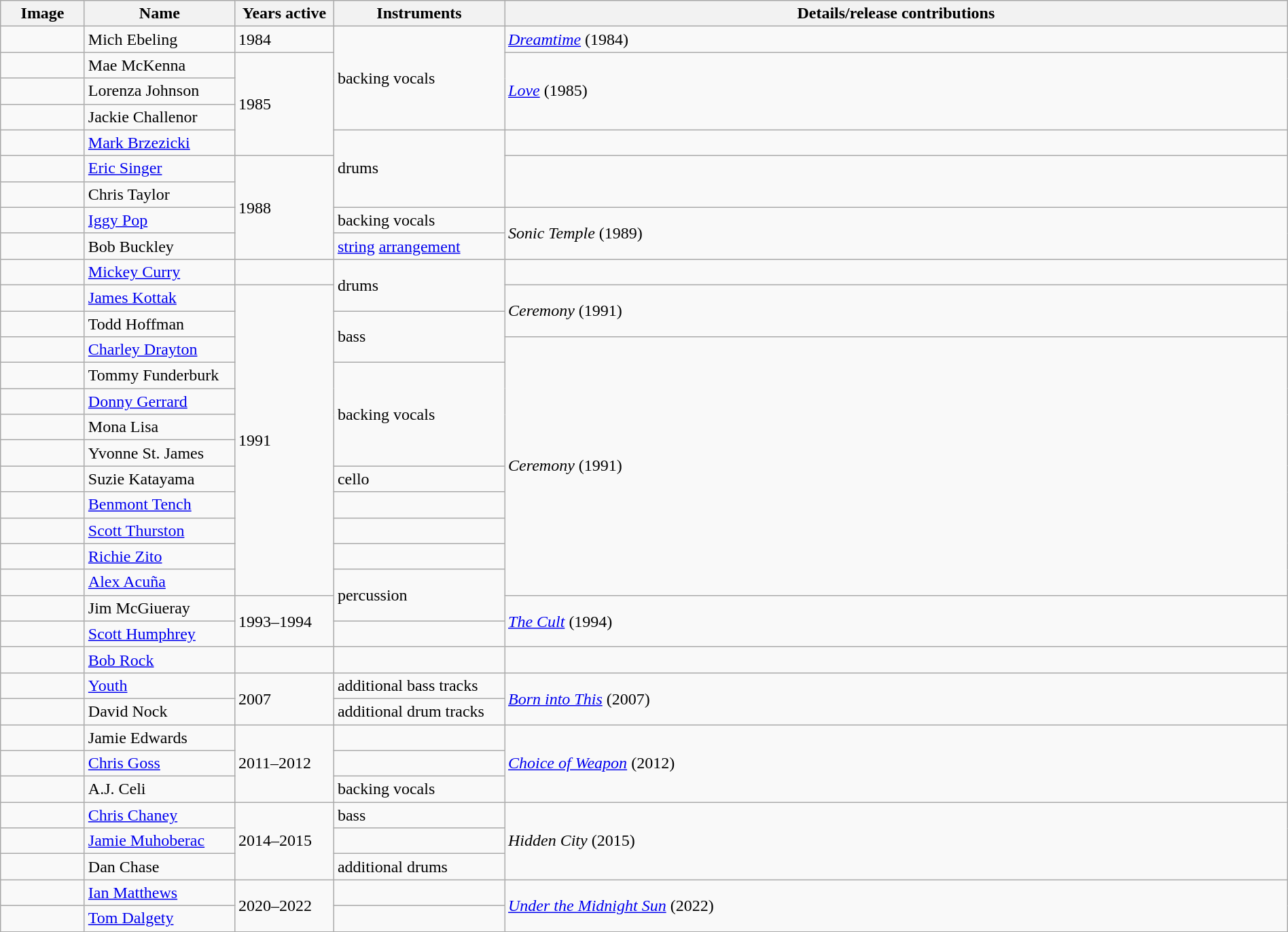<table class="wikitable" border="1" width="100%">
<tr>
<th width="75">Image</th>
<th width="140">Name</th>
<th width="90">Years active</th>
<th width="160">Instruments</th>
<th>Details/release contributions</th>
</tr>
<tr>
<td></td>
<td>Mich Ebeling</td>
<td>1984</td>
<td rowspan="4">backing vocals</td>
<td><em><a href='#'>Dreamtime</a></em> (1984)</td>
</tr>
<tr>
<td></td>
<td>Mae McKenna</td>
<td rowspan="4">1985</td>
<td rowspan="3"><em><a href='#'>Love</a></em> (1985)</td>
</tr>
<tr>
<td></td>
<td>Lorenza Johnson</td>
</tr>
<tr>
<td></td>
<td>Jackie Challenor</td>
</tr>
<tr>
<td></td>
<td><a href='#'>Mark Brzezicki</a></td>
<td rowspan="3">drums</td>
<td></td>
</tr>
<tr>
<td></td>
<td><a href='#'>Eric Singer</a></td>
<td rowspan="4">1988</td>
<td rowspan="2"></td>
</tr>
<tr>
<td></td>
<td>Chris Taylor</td>
</tr>
<tr>
<td></td>
<td><a href='#'>Iggy Pop</a></td>
<td>backing vocals</td>
<td rowspan="2"><em>Sonic Temple</em> (1989)</td>
</tr>
<tr>
<td></td>
<td>Bob Buckley</td>
<td><a href='#'>string</a> <a href='#'>arrangement</a></td>
</tr>
<tr>
<td></td>
<td><a href='#'>Mickey Curry</a></td>
<td></td>
<td rowspan="2">drums</td>
<td></td>
</tr>
<tr>
<td></td>
<td><a href='#'>James Kottak</a></td>
<td rowspan="12">1991</td>
<td rowspan="2"><em>Ceremony</em> (1991) </td>
</tr>
<tr>
<td></td>
<td>Todd Hoffman</td>
<td rowspan="2">bass</td>
</tr>
<tr>
<td></td>
<td><a href='#'>Charley Drayton</a></td>
<td rowspan="10"><em>Ceremony</em> (1991)</td>
</tr>
<tr>
<td></td>
<td>Tommy Funderburk</td>
<td rowspan="4">backing vocals</td>
</tr>
<tr>
<td></td>
<td><a href='#'>Donny Gerrard</a></td>
</tr>
<tr>
<td></td>
<td>Mona Lisa</td>
</tr>
<tr>
<td></td>
<td>Yvonne St. James</td>
</tr>
<tr>
<td></td>
<td>Suzie Katayama</td>
<td>cello</td>
</tr>
<tr>
<td></td>
<td><a href='#'>Benmont Tench</a></td>
<td></td>
</tr>
<tr>
<td></td>
<td><a href='#'>Scott Thurston</a></td>
<td></td>
</tr>
<tr>
<td></td>
<td><a href='#'>Richie Zito</a></td>
<td></td>
</tr>
<tr>
<td></td>
<td><a href='#'>Alex Acuña</a></td>
<td rowspan="2">percussion</td>
</tr>
<tr>
<td></td>
<td>Jim McGiueray</td>
<td rowspan="2">1993–1994</td>
<td rowspan="2"><em><a href='#'>The Cult</a></em> (1994)</td>
</tr>
<tr>
<td></td>
<td><a href='#'>Scott Humphrey</a></td>
<td></td>
</tr>
<tr>
<td></td>
<td><a href='#'>Bob Rock</a></td>
<td></td>
<td></td>
<td></td>
</tr>
<tr>
<td></td>
<td><a href='#'>Youth</a></td>
<td rowspan="2">2007</td>
<td>additional bass tracks</td>
<td rowspan="2"><em><a href='#'>Born into This</a></em> (2007)<strong></strong></td>
</tr>
<tr>
<td></td>
<td>David Nock</td>
<td>additional drum tracks</td>
</tr>
<tr>
<td></td>
<td>Jamie Edwards</td>
<td rowspan="3">2011–2012</td>
<td></td>
<td rowspan="3"><em><a href='#'>Choice of Weapon</a></em> (2012)</td>
</tr>
<tr>
<td></td>
<td><a href='#'>Chris Goss</a></td>
<td></td>
</tr>
<tr>
<td></td>
<td>A.J. Celi</td>
<td>backing vocals</td>
</tr>
<tr>
<td></td>
<td><a href='#'>Chris Chaney</a></td>
<td rowspan="3">2014–2015</td>
<td>bass</td>
<td rowspan="3"><em>Hidden City</em> (2015)</td>
</tr>
<tr>
<td></td>
<td><a href='#'>Jamie Muhoberac</a></td>
<td></td>
</tr>
<tr>
<td></td>
<td>Dan Chase</td>
<td>additional drums</td>
</tr>
<tr>
<td></td>
<td><a href='#'>Ian Matthews</a></td>
<td rowspan="2">2020–2022</td>
<td></td>
<td rowspan="2"><em><a href='#'>Under the Midnight Sun</a></em> (2022)</td>
</tr>
<tr>
<td></td>
<td><a href='#'>Tom Dalgety</a></td>
<td></td>
</tr>
</table>
